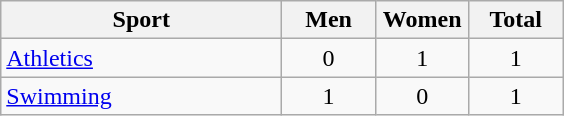<table class="wikitable sortable" style="text-align:center;">
<tr>
<th width="180">Sport</th>
<th width="55">Men</th>
<th width="55">Women</th>
<th width="55">Total</th>
</tr>
<tr>
<td align="left"><a href='#'>Athletics</a></td>
<td>0</td>
<td>1</td>
<td>1</td>
</tr>
<tr>
<td align="left"><a href='#'>Swimming</a></td>
<td>1</td>
<td>0</td>
<td>1</td>
</tr>
</table>
